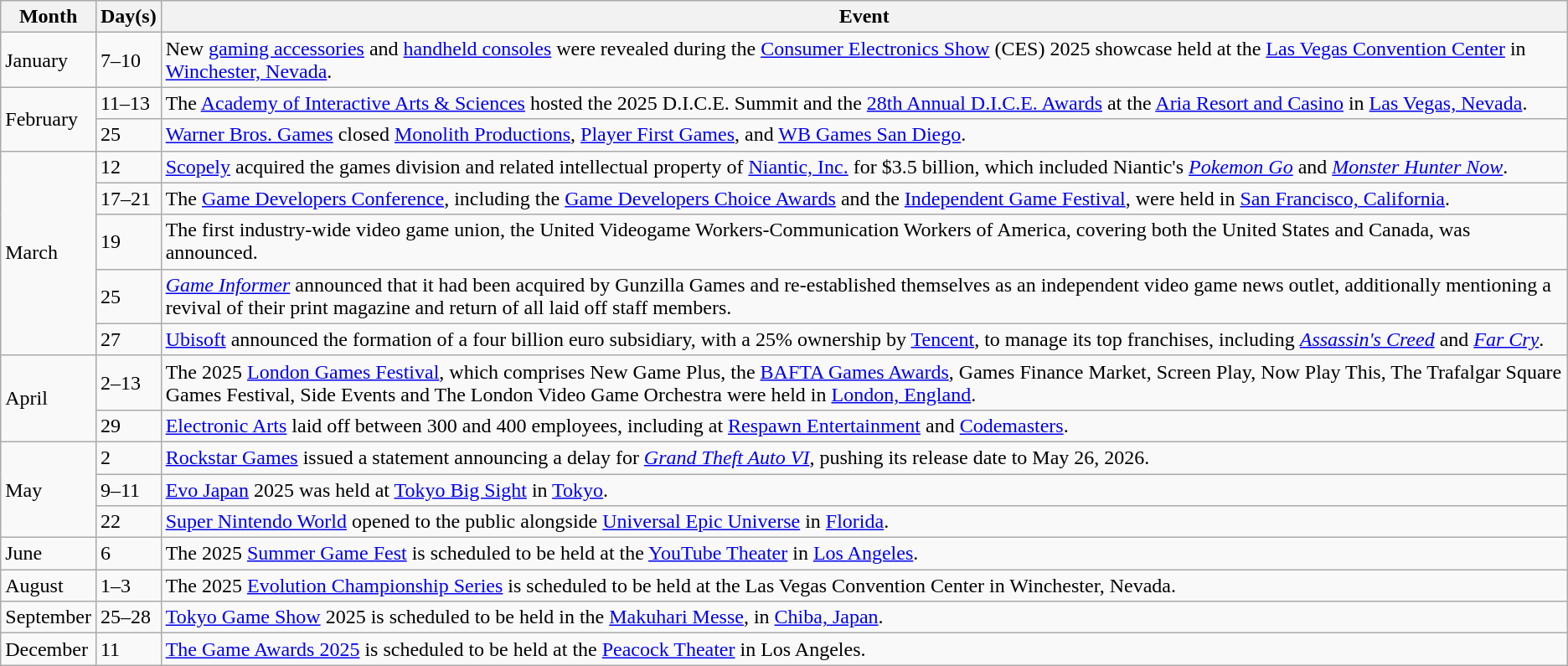<table class="wikitable">
<tr>
<th>Month</th>
<th>Day(s)</th>
<th>Event</th>
</tr>
<tr>
<td rowspan="1">January</td>
<td>7–10</td>
<td>New <a href='#'>gaming accessories</a> and <a href='#'>handheld consoles</a> were revealed during the <a href='#'>Consumer Electronics Show</a> (CES) 2025 showcase held at the <a href='#'>Las Vegas Convention Center</a> in <a href='#'>Winchester, Nevada</a>.</td>
</tr>
<tr>
<td rowspan="2">February</td>
<td>11–13</td>
<td>The <a href='#'>Academy of Interactive Arts & Sciences</a> hosted the 2025 D.I.C.E. Summit and the <a href='#'>28th Annual D.I.C.E. Awards</a> at the <a href='#'>Aria Resort and Casino</a> in <a href='#'>Las Vegas, Nevada</a>.</td>
</tr>
<tr>
<td>25</td>
<td><a href='#'>Warner Bros. Games</a> closed <a href='#'>Monolith Productions</a>, <a href='#'>Player First Games</a>, and <a href='#'>WB Games San Diego</a>.</td>
</tr>
<tr>
<td rowspan="5">March</td>
<td>12</td>
<td><a href='#'>Scopely</a> acquired the games division and related intellectual property of <a href='#'>Niantic, Inc.</a> for $3.5 billion, which included Niantic's <em><a href='#'>Pokemon Go</a></em> and <em><a href='#'>Monster Hunter Now</a></em>.</td>
</tr>
<tr>
<td>17–21</td>
<td>The <a href='#'>Game Developers Conference</a>, including the <a href='#'>Game Developers Choice Awards</a> and the <a href='#'>Independent Game Festival</a>, were held in <a href='#'>San Francisco, California</a>.</td>
</tr>
<tr>
<td>19</td>
<td>The first industry-wide video game union, the United Videogame Workers-Communication Workers of America, covering both the United States and Canada, was announced.</td>
</tr>
<tr>
<td>25</td>
<td><em><a href='#'>Game Informer</a></em> announced that it had been acquired by Gunzilla Games and re-established themselves as an independent video game news outlet, additionally mentioning a revival of their print magazine and return of all laid off staff members.</td>
</tr>
<tr>
<td>27</td>
<td><a href='#'>Ubisoft</a> announced the formation of a four billion euro subsidiary, with a 25% ownership by <a href='#'>Tencent</a>, to manage its top franchises, including <em><a href='#'>Assassin's Creed</a></em> and <em><a href='#'>Far Cry</a></em>.</td>
</tr>
<tr>
<td rowspan="2">April</td>
<td>2–13</td>
<td>The 2025 <a href='#'>London Games Festival</a>, which comprises New Game Plus, the <a href='#'>BAFTA Games Awards</a>, Games Finance Market, Screen Play, Now Play This, The Trafalgar Square Games Festival, Side Events and The London Video Game Orchestra were held in <a href='#'>London, England</a>.</td>
</tr>
<tr>
<td>29</td>
<td><a href='#'>Electronic Arts</a> laid off between 300 and 400 employees, including at <a href='#'>Respawn Entertainment</a> and <a href='#'>Codemasters</a>.</td>
</tr>
<tr>
<td rowspan="3">May</td>
<td>2</td>
<td><a href='#'>Rockstar Games</a> issued a statement announcing a delay for <em><a href='#'>Grand Theft Auto VI</a></em>, pushing its release date to May 26, 2026.</td>
</tr>
<tr>
<td>9–11</td>
<td><a href='#'>Evo Japan</a> 2025 was held at <a href='#'>Tokyo Big Sight</a> in <a href='#'>Tokyo</a>.</td>
</tr>
<tr>
<td>22</td>
<td><a href='#'>Super Nintendo World</a> opened to the public alongside <a href='#'>Universal Epic Universe</a> in <a href='#'>Florida</a>.</td>
</tr>
<tr>
<td>June</td>
<td>6</td>
<td>The 2025 <a href='#'>Summer Game Fest</a> is scheduled to be held at the <a href='#'>YouTube Theater</a> in <a href='#'>Los Angeles</a>.</td>
</tr>
<tr>
<td>August</td>
<td>1–3</td>
<td>The 2025 <a href='#'>Evolution Championship Series</a> is scheduled to be held at the Las Vegas Convention Center in Winchester, Nevada.</td>
</tr>
<tr>
<td>September</td>
<td>25–28</td>
<td><a href='#'>Tokyo Game Show</a> 2025 is scheduled to be held in the <a href='#'>Makuhari Messe</a>, in <a href='#'>Chiba, Japan</a>.</td>
</tr>
<tr>
<td>December</td>
<td>11</td>
<td><a href='#'>The Game Awards 2025</a> is scheduled to be held at the <a href='#'>Peacock Theater</a> in Los Angeles.</td>
</tr>
</table>
